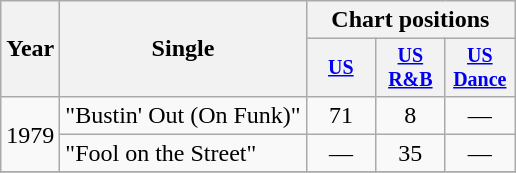<table class="wikitable" style="text-align:center;">
<tr>
<th rowspan="2">Year</th>
<th rowspan="2">Single</th>
<th colspan="3">Chart positions</th>
</tr>
<tr style="font-size:smaller;">
<th width="40"><a href='#'>US</a></th>
<th width="40"><a href='#'>US<br>R&B</a></th>
<th width="40"><a href='#'>US<br>Dance</a></th>
</tr>
<tr>
<td rowspan="2">1979</td>
<td align="left">"Bustin' Out (On Funk)"</td>
<td>71</td>
<td>8</td>
<td>—</td>
</tr>
<tr>
<td align="left">"Fool on the Street"</td>
<td>—</td>
<td>35</td>
<td>—</td>
</tr>
<tr>
</tr>
</table>
